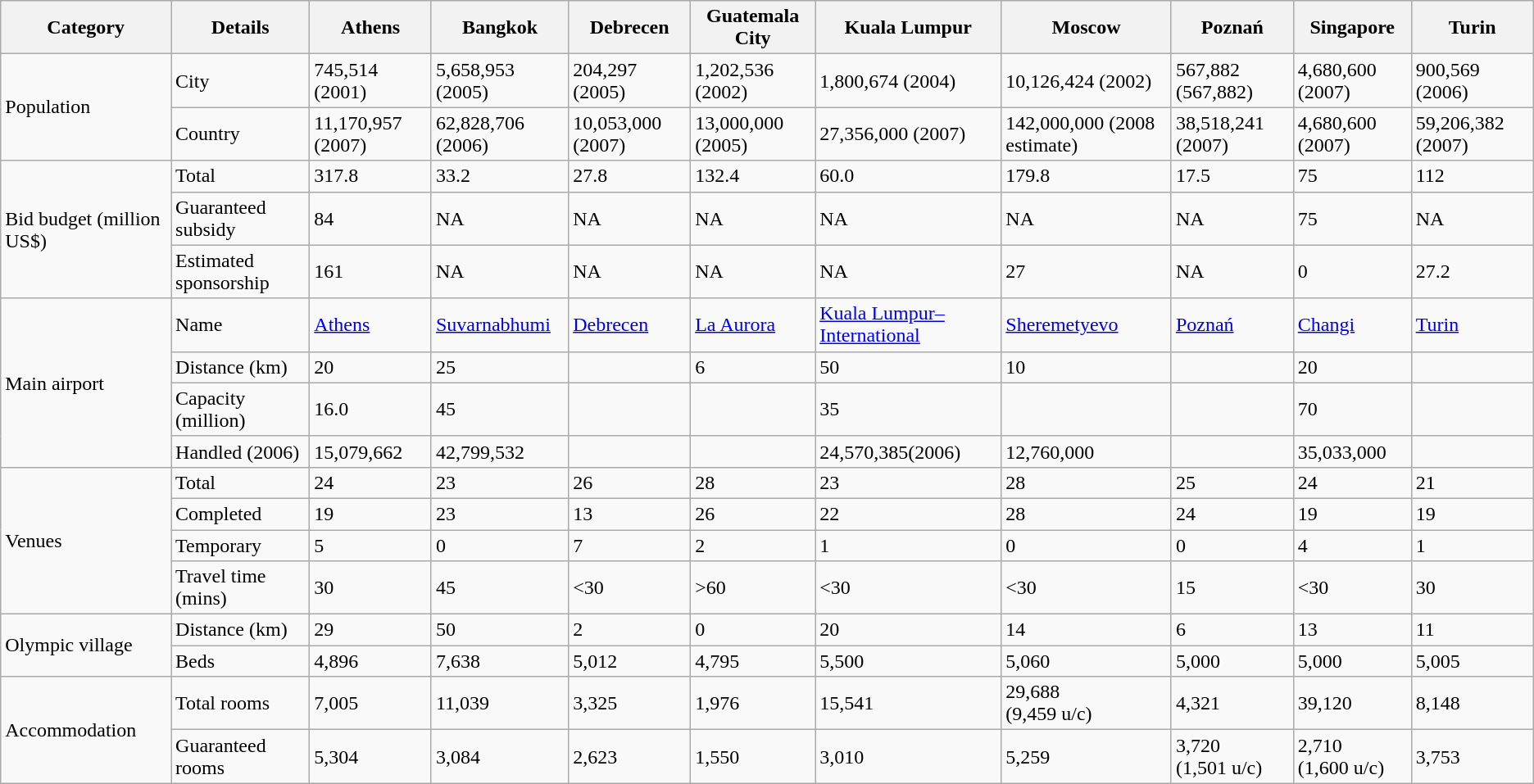<table class="wikitable">
<tr>
<th>Category</th>
<th>Details</th>
<th>Athens<br></th>
<th>Bangkok<br></th>
<th>Debrecen<br></th>
<th>Guatemala City<br></th>
<th>Kuala Lumpur<br></th>
<th>Moscow<br></th>
<th>Poznań<br></th>
<th>Singapore<br></th>
<th>Turin<br></th>
</tr>
<tr>
<td rowspan="2">Population</td>
<td>City</td>
<td>745,514 (2001)</td>
<td>5,658,953 (2005)</td>
<td>204,297 (2005)</td>
<td>1,202,536 (2002)</td>
<td>1,800,674 (2004)</td>
<td>10,126,424 (2002)</td>
<td>567,882 (567,882)</td>
<td>4,680,600 (2007)</td>
<td>900,569 (2006)</td>
</tr>
<tr>
<td>Country</td>
<td>11,170,957 (2007)</td>
<td>62,828,706 (2006)</td>
<td>10,053,000 (2007)</td>
<td>13,000,000 (2005)</td>
<td>27,356,000 (2007)</td>
<td>142,000,000 (2008 estimate)</td>
<td>38,518,241 (2007)</td>
<td>4,680,600 (2007)</td>
<td>59,206,382 (2007)</td>
</tr>
<tr>
<td rowspan="3">Bid budget (million US$)</td>
<td>Total</td>
<td>317.8</td>
<td>33.2</td>
<td>27.8</td>
<td>132.4</td>
<td>60.0</td>
<td>179.8</td>
<td>17.5</td>
<td>75</td>
<td>112</td>
</tr>
<tr>
<td>Guaranteed subsidy</td>
<td>84</td>
<td>NA</td>
<td>NA</td>
<td>NA</td>
<td>NA</td>
<td>NA</td>
<td>NA</td>
<td>75</td>
<td>NA</td>
</tr>
<tr>
<td>Estimated sponsorship</td>
<td>161</td>
<td>NA</td>
<td>NA</td>
<td>NA</td>
<td>NA</td>
<td>27</td>
<td>NA</td>
<td>0</td>
<td>27.2</td>
</tr>
<tr>
<td rowspan="4">Main airport</td>
<td>Name</td>
<td><a href='#'>Athens</a></td>
<td><a href='#'>Suvarnabhumi</a></td>
<td><a href='#'>Debrecen</a></td>
<td><a href='#'>La Aurora</a></td>
<td><a href='#'>Kuala Lumpur–International</a></td>
<td><a href='#'>Sheremetyevo</a></td>
<td><a href='#'>Poznań</a></td>
<td><a href='#'>Changi</a></td>
<td><a href='#'>Turin</a></td>
</tr>
<tr>
<td>Distance (km)</td>
<td>20</td>
<td>25</td>
<td></td>
<td>6</td>
<td>50</td>
<td>10</td>
<td></td>
<td>20</td>
<td></td>
</tr>
<tr>
<td>Capacity (million)</td>
<td>16.0</td>
<td>45</td>
<td></td>
<td></td>
<td>35</td>
<td></td>
<td></td>
<td>70</td>
<td></td>
</tr>
<tr>
<td>Handled (2006)</td>
<td>15,079,662</td>
<td>42,799,532</td>
<td></td>
<td></td>
<td>24,570,385(2006)</td>
<td>12,760,000</td>
<td></td>
<td>35,033,000</td>
<td></td>
</tr>
<tr>
<td rowspan="4">Venues</td>
<td>Total</td>
<td>24</td>
<td>23</td>
<td>26</td>
<td>28</td>
<td>23</td>
<td>28</td>
<td>25</td>
<td>24</td>
<td>21</td>
</tr>
<tr>
<td>Completed</td>
<td>19</td>
<td>23</td>
<td>13</td>
<td>26</td>
<td>22</td>
<td>28</td>
<td>24</td>
<td>19</td>
<td>19</td>
</tr>
<tr>
<td>Temporary</td>
<td>5</td>
<td>0</td>
<td>7</td>
<td>2</td>
<td>1</td>
<td>0</td>
<td>0</td>
<td>4</td>
<td>1</td>
</tr>
<tr>
<td>Travel time (mins)</td>
<td>30</td>
<td>45</td>
<td><30</td>
<td>>60</td>
<td><30</td>
<td><30</td>
<td>15</td>
<td><30</td>
<td>30</td>
</tr>
<tr>
<td rowspan="2">Olympic village</td>
<td>Distance (km)</td>
<td>29</td>
<td>50</td>
<td>2</td>
<td>0</td>
<td>20</td>
<td>14</td>
<td>6</td>
<td>13</td>
<td>11</td>
</tr>
<tr>
<td>Beds</td>
<td>4,896</td>
<td>7,638</td>
<td>5,012</td>
<td>4,795</td>
<td>5,500</td>
<td>5,060</td>
<td>5,000</td>
<td>5,000</td>
<td>5,005</td>
</tr>
<tr>
<td rowspan="2">Accommodation</td>
<td>Total rooms</td>
<td>7,005</td>
<td>11,039</td>
<td>3,325</td>
<td>1,976</td>
<td>15,541</td>
<td>29,688<br>(9,459 u/c)</td>
<td>4,321</td>
<td>39,120</td>
<td>8,148</td>
</tr>
<tr>
<td>Guaranteed rooms</td>
<td>5,304</td>
<td>3,084</td>
<td>2,623</td>
<td>1,550</td>
<td>3,010</td>
<td>5,259</td>
<td>3,720<br>(1,501 u/c)</td>
<td>2,710<br>(1,600 u/c)</td>
<td>3,753</td>
</tr>
</table>
